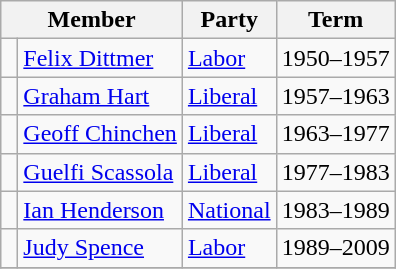<table class="wikitable">
<tr>
<th colspan="2">Member</th>
<th>Party</th>
<th>Term</th>
</tr>
<tr>
<td> </td>
<td><a href='#'>Felix Dittmer</a></td>
<td><a href='#'>Labor</a></td>
<td>1950–1957</td>
</tr>
<tr>
<td> </td>
<td><a href='#'>Graham Hart</a></td>
<td><a href='#'>Liberal</a></td>
<td>1957–1963</td>
</tr>
<tr>
<td> </td>
<td><a href='#'>Geoff Chinchen</a></td>
<td><a href='#'>Liberal</a></td>
<td>1963–1977</td>
</tr>
<tr>
<td> </td>
<td><a href='#'>Guelfi Scassola</a></td>
<td><a href='#'>Liberal</a></td>
<td>1977–1983</td>
</tr>
<tr>
<td> </td>
<td><a href='#'>Ian Henderson</a></td>
<td><a href='#'>National</a></td>
<td>1983–1989</td>
</tr>
<tr>
<td> </td>
<td><a href='#'>Judy Spence</a></td>
<td><a href='#'>Labor</a></td>
<td>1989–2009</td>
</tr>
<tr>
</tr>
</table>
